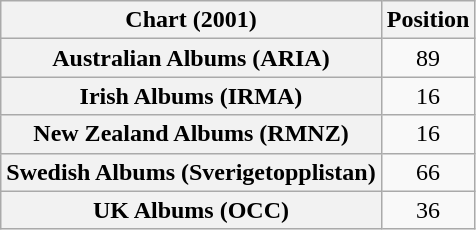<table class="wikitable sortable plainrowheaders" style="text-align:center">
<tr>
<th>Chart (2001)</th>
<th>Position</th>
</tr>
<tr>
<th scope="row">Australian Albums (ARIA)</th>
<td>89</td>
</tr>
<tr>
<th scope="row">Irish Albums (IRMA)</th>
<td>16</td>
</tr>
<tr>
<th scope="row">New Zealand Albums (RMNZ)</th>
<td>16</td>
</tr>
<tr>
<th scope="row">Swedish Albums (Sverigetopplistan)</th>
<td>66</td>
</tr>
<tr>
<th scope="row">UK Albums (OCC)</th>
<td>36</td>
</tr>
</table>
